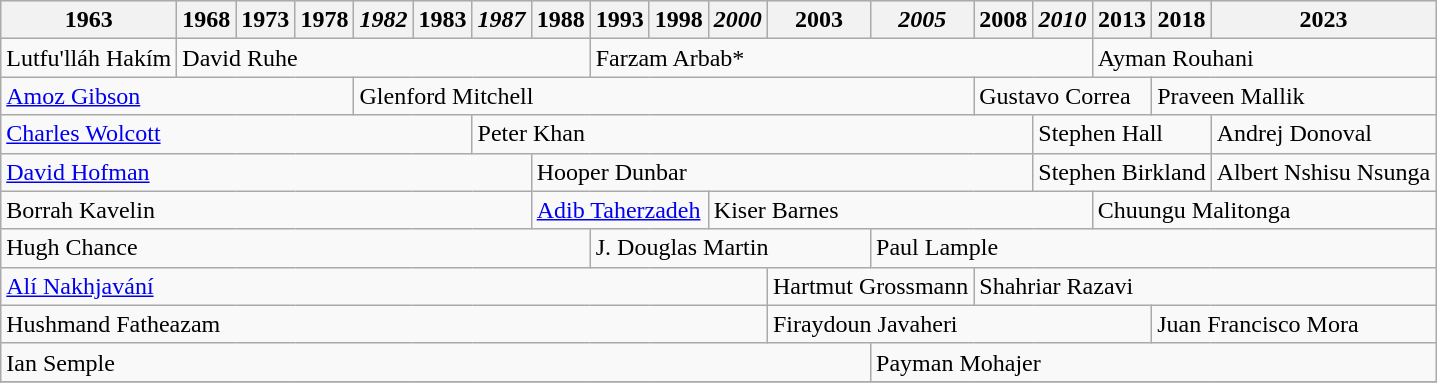<table class="wikitable">
<tr style="background:#EFEFEF;">
<th>1963</th>
<th>1968</th>
<th>1973</th>
<th>1978</th>
<th><em>1982</em></th>
<th>1983</th>
<th><em>1987</em></th>
<th>1988</th>
<th>1993</th>
<th>1998</th>
<th><em>2000</em></th>
<th>2003</th>
<th><em>2005</em></th>
<th>2008</th>
<th><em>2010</em></th>
<th>2013</th>
<th>2018</th>
<th>2023</th>
</tr>
<tr>
<td>Lutfu'lláh Hakím</td>
<td colspan=7>David Ruhe</td>
<td colspan=7>Farzam Arbab*</td>
<td colspan="3">Ayman Rouhani</td>
</tr>
<tr>
<td colspan=4><a href='#'>Amoz Gibson</a></td>
<td colspan=9>Glenford Mitchell</td>
<td colspan=3>Gustavo Correa</td>
<td colspan="2">Praveen Mallik</td>
</tr>
<tr>
<td colspan=6><a href='#'>Charles Wolcott</a></td>
<td colspan=8>Peter Khan</td>
<td colspan=3>Stephen Hall</td>
<td>Andrej Donoval</td>
</tr>
<tr>
<td colspan=7><a href='#'>David Hofman</a></td>
<td colspan=7>Hooper Dunbar</td>
<td colspan=3>Stephen Birkland</td>
<td>Albert Nshisu Nsunga</td>
</tr>
<tr>
<td colspan=7>Borrah Kavelin</td>
<td colspan=3><a href='#'>Adib Taherzadeh</a></td>
<td colspan=5>Kiser Barnes</td>
<td colspan="3">Chuungu Malitonga</td>
</tr>
<tr>
<td colspan=8>Hugh Chance</td>
<td colspan=4>J. Douglas Martin</td>
<td colspan="6">Paul Lample</td>
</tr>
<tr>
<td colspan=11><a href='#'>Alí Nakhjavání</a></td>
<td colspan=2>Hartmut Grossmann</td>
<td colspan="5">Shahriar Razavi</td>
</tr>
<tr>
<td colspan=11>Hushmand Fatheazam</td>
<td colspan=5>Firaydoun Javaheri</td>
<td colspan="2">Juan Francisco Mora</td>
</tr>
<tr>
<td colspan=12>Ian Semple</td>
<td colspan="6">Payman Mohajer</td>
</tr>
<tr>
</tr>
</table>
